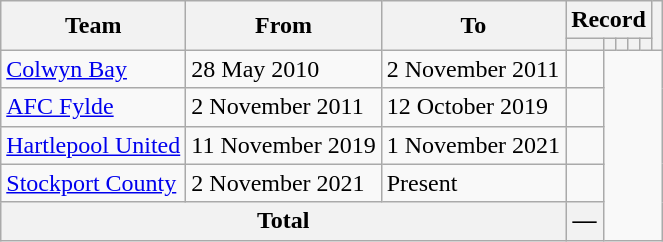<table class="wikitable" style="text-align:center">
<tr>
<th rowspan="2">Team</th>
<th rowspan="2">From</th>
<th rowspan="2">To</th>
<th colspan="5">Record</th>
<th rowspan="2"></th>
</tr>
<tr>
<th></th>
<th></th>
<th></th>
<th></th>
<th></th>
</tr>
<tr>
<td align="left"><a href='#'>Colwyn Bay</a></td>
<td align="left">28 May 2010</td>
<td align="left">2 November 2011<br></td>
<td></td>
</tr>
<tr>
<td align="left"><a href='#'>AFC Fylde</a></td>
<td align="left">2 November 2011</td>
<td align="left">12 October 2019<br></td>
<td></td>
</tr>
<tr>
<td align="left"><a href='#'>Hartlepool United</a></td>
<td align="left">11 November 2019</td>
<td align="left">1 November 2021<br></td>
<td></td>
</tr>
<tr>
<td align="left"><a href='#'>Stockport County</a></td>
<td align="left">2 November 2021</td>
<td align="left">Present<br></td>
<td></td>
</tr>
<tr>
<th colspan="3">Total<br></th>
<th>—</th>
</tr>
</table>
